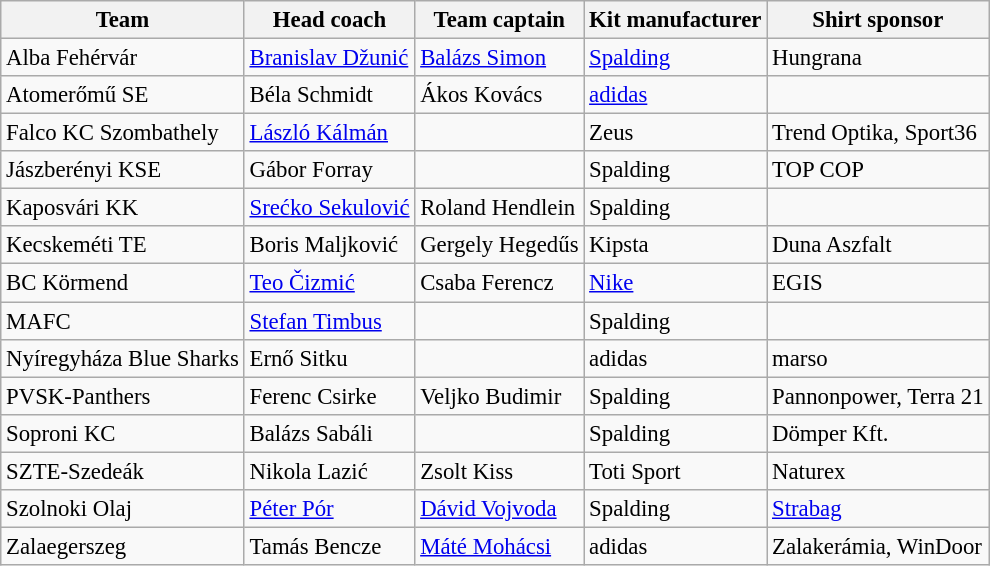<table class="wikitable sortable" style="font-size:95%; text-align: left;">
<tr>
<th>Team</th>
<th>Head coach</th>
<th>Team captain</th>
<th>Kit manufacturer</th>
<th>Shirt sponsor</th>
</tr>
<tr>
<td>Alba Fehérvár</td>
<td> <a href='#'>Branislav Džunić</a></td>
<td> <a href='#'>Balázs Simon</a></td>
<td><a href='#'>Spalding</a></td>
<td>Hungrana</td>
</tr>
<tr>
<td>Atomerőmű SE</td>
<td> Béla Schmidt</td>
<td> Ákos Kovács</td>
<td><a href='#'>adidas</a></td>
<td></td>
</tr>
<tr>
<td>Falco KC Szombathely</td>
<td> <a href='#'>László Kálmán</a></td>
<td></td>
<td>Zeus</td>
<td>Trend Optika, Sport36</td>
</tr>
<tr>
<td>Jászberényi KSE</td>
<td> Gábor Forray</td>
<td></td>
<td>Spalding</td>
<td>TOP COP</td>
</tr>
<tr>
<td>Kaposvári KK</td>
<td> <a href='#'>Srećko Sekulović</a></td>
<td> Roland Hendlein</td>
<td>Spalding</td>
<td></td>
</tr>
<tr>
<td>Kecskeméti TE</td>
<td> Boris Maljković</td>
<td> Gergely Hegedűs</td>
<td>Kipsta</td>
<td>Duna Aszfalt</td>
</tr>
<tr>
<td>BC Körmend</td>
<td> <a href='#'>Teo Čizmić</a></td>
<td> Csaba Ferencz</td>
<td><a href='#'>Nike</a></td>
<td>EGIS</td>
</tr>
<tr>
<td>MAFC</td>
<td> <a href='#'>Stefan Timbus</a></td>
<td></td>
<td>Spalding</td>
<td></td>
</tr>
<tr>
<td>Nyíregyháza Blue Sharks</td>
<td> Ernő Sitku</td>
<td></td>
<td>adidas</td>
<td>marso</td>
</tr>
<tr>
<td>PVSK-Panthers</td>
<td> Ferenc Csirke</td>
<td> Veljko Budimir</td>
<td>Spalding</td>
<td>Pannonpower, Terra 21</td>
</tr>
<tr>
<td>Soproni KC</td>
<td> Balázs Sabáli</td>
<td></td>
<td>Spalding</td>
<td>Dömper Kft.</td>
</tr>
<tr>
<td>SZTE-Szedeák</td>
<td> Nikola Lazić</td>
<td> Zsolt Kiss</td>
<td>Toti Sport</td>
<td>Naturex</td>
</tr>
<tr>
<td>Szolnoki Olaj</td>
<td> <a href='#'>Péter Pór</a></td>
<td> <a href='#'>Dávid Vojvoda</a></td>
<td>Spalding</td>
<td><a href='#'>Strabag</a></td>
</tr>
<tr>
<td>Zalaegerszeg</td>
<td> Tamás Bencze</td>
<td> <a href='#'>Máté Mohácsi</a></td>
<td>adidas</td>
<td>Zalakerámia, WinDoor</td>
</tr>
</table>
